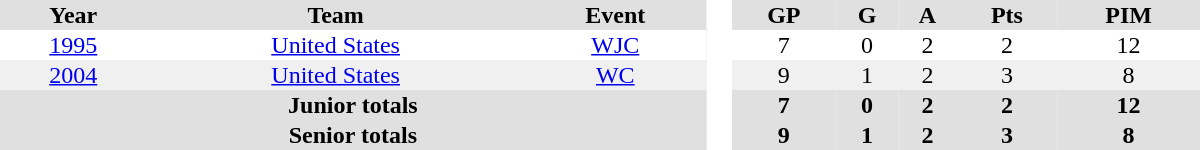<table border="0" cellpadding="1" cellspacing="0" style="text-align:center; width:50em">
<tr ALIGN="center" bgcolor="#e0e0e0">
<th>Year</th>
<th>Team</th>
<th>Event</th>
<th rowspan="99" bgcolor="#ffffff"> </th>
<th>GP</th>
<th>G</th>
<th>A</th>
<th>Pts</th>
<th>PIM</th>
</tr>
<tr>
<td><a href='#'>1995</a></td>
<td><a href='#'>United States</a></td>
<td><a href='#'>WJC</a></td>
<td>7</td>
<td>0</td>
<td>2</td>
<td>2</td>
<td>12</td>
</tr>
<tr style="background: #f0f0f0;">
<td><a href='#'>2004</a></td>
<td><a href='#'>United States</a></td>
<td><a href='#'>WC</a></td>
<td>9</td>
<td>1</td>
<td>2</td>
<td>3</td>
<td>8</td>
</tr>
<tr style="background:#e0e0e0;">
<th colspan="3">Junior totals</th>
<th>7</th>
<th>0</th>
<th>2</th>
<th>2</th>
<th>12</th>
</tr>
<tr style="background:#e0e0e0;">
<th colspan="3">Senior totals</th>
<th>9</th>
<th>1</th>
<th>2</th>
<th>3</th>
<th>8</th>
</tr>
</table>
